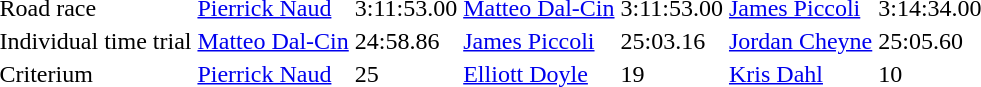<table>
<tr>
<td>Road race</td>
<td><a href='#'>Pierrick Naud</a><br></td>
<td>3:11:53.00</td>
<td><a href='#'>Matteo Dal-Cin</a> <br></td>
<td>3:11:53.00</td>
<td><a href='#'>James Piccoli</a><br></td>
<td>3:14:34.00</td>
</tr>
<tr>
<td>Individual time trial</td>
<td><a href='#'>Matteo Dal-Cin</a><br></td>
<td>24:58.86</td>
<td><a href='#'>James Piccoli</a> <br></td>
<td>25:03.16</td>
<td><a href='#'>Jordan Cheyne</a><br></td>
<td>25:05.60</td>
</tr>
<tr>
<td>Criterium</td>
<td><a href='#'>Pierrick Naud</a><br></td>
<td>25</td>
<td><a href='#'>Elliott Doyle</a> <br></td>
<td>19</td>
<td><a href='#'>Kris Dahl</a><br></td>
<td>10</td>
</tr>
</table>
